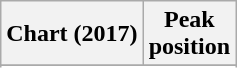<table class="wikitable plainrowheaders sortable" style="text-align:center;">
<tr>
<th scope="col">Chart (2017)</th>
<th scope="col">Peak<br>position</th>
</tr>
<tr>
</tr>
<tr>
</tr>
<tr>
</tr>
</table>
